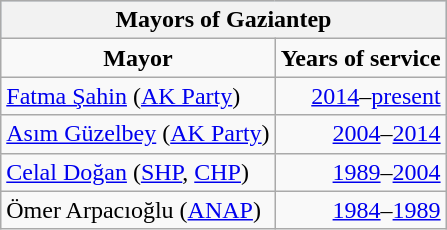<table class="wikitable">
<tr style="background:#b0c4de; text-align:center;">
<th colspan=4>Mayors of Gaziantep</th>
</tr>
<tr>
<td style="text-align:center;"><strong>Mayor</strong></td>
<td style="text-align:right;"><strong>Years of service</strong></td>
</tr>
<tr>
<td style="text-align:left;"><a href='#'>Fatma Şahin</a> (<a href='#'>AK Party</a>)</td>
<td style="text-align:right;"><a href='#'>2014</a>–<a href='#'>present</a></td>
</tr>
<tr>
<td style="text-align:left;"><a href='#'>Asım Güzelbey</a> (<a href='#'>AK Party</a>)</td>
<td style="text-align:right;"><a href='#'>2004</a>–<a href='#'>2014</a></td>
</tr>
<tr>
<td style="text-align:left;"><a href='#'>Celal Doğan</a> (<a href='#'>SHP</a>, <a href='#'>CHP</a>)</td>
<td style="text-align:right;"><a href='#'>1989</a>–<a href='#'>2004</a></td>
</tr>
<tr>
<td style="text-align:left;">Ömer Arpacıoğlu (<a href='#'>ANAP</a>)</td>
<td style="text-align:right;"><a href='#'>1984</a>–<a href='#'>1989</a></td>
</tr>
</table>
